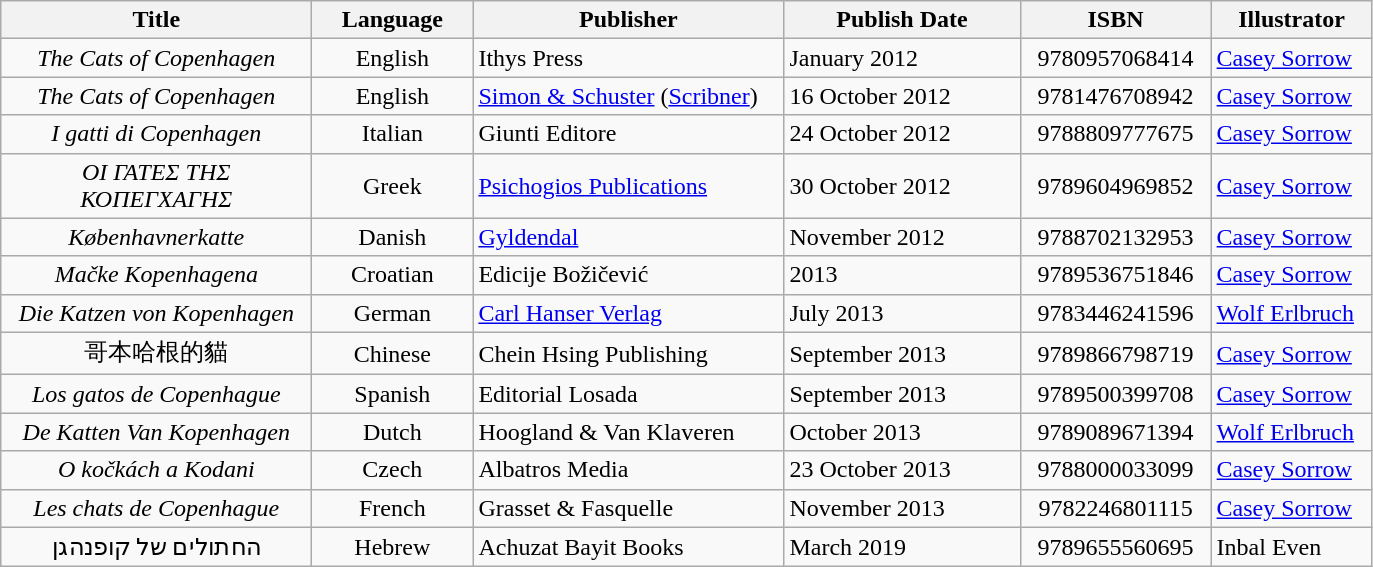<table class=wikitable style="text-align:center">
<tr>
<th width=200>Title</th>
<th width=100>Language</th>
<th width=200>Publisher</th>
<th width=150>Publish Date</th>
<th width=120>ISBN</th>
<th width=100>Illustrator</th>
</tr>
<tr>
<td><em>The Cats of Copenhagen</em></td>
<td>English</td>
<td align=left>Ithys Press</td>
<td align=left>January 2012</td>
<td>9780957068414</td>
<td align=left><a href='#'>Casey Sorrow</a></td>
</tr>
<tr>
<td><em>The Cats of Copenhagen</em></td>
<td>English</td>
<td align=left><a href='#'>Simon & Schuster</a> (<a href='#'>Scribner</a>)</td>
<td align=left>16 October 2012</td>
<td>9781476708942</td>
<td align=left><a href='#'>Casey Sorrow</a></td>
</tr>
<tr>
<td><em>I gatti di Copenhagen</em></td>
<td>Italian</td>
<td align=left>Giunti Editore</td>
<td align=left>24 October 2012</td>
<td>9788809777675</td>
<td align=left><a href='#'>Casey Sorrow</a></td>
</tr>
<tr>
<td><em>ΟΙ ΓΑΤΕΣ ΤΗΣ ΚΟΠΕΓΧΑΓΗΣ</em></td>
<td>Greek</td>
<td align=left><a href='#'>Psichogios Publications</a></td>
<td align=left>30 October 2012</td>
<td>9789604969852</td>
<td align=left><a href='#'>Casey Sorrow</a></td>
</tr>
<tr>
<td><em>Københavnerkatte</em></td>
<td>Danish</td>
<td align=left><a href='#'>Gyldendal</a></td>
<td align=left>November 2012</td>
<td>9788702132953</td>
<td align=left><a href='#'>Casey Sorrow</a></td>
</tr>
<tr>
<td><em>Mačke Kopenhagena</em></td>
<td>Croatian</td>
<td align=left>Edicije Božičević</td>
<td align=left>2013</td>
<td>9789536751846</td>
<td align=left><a href='#'>Casey Sorrow</a></td>
</tr>
<tr>
<td><em>Die Katzen von Kopenhagen</em></td>
<td>German</td>
<td align=left><a href='#'>Carl Hanser Verlag</a></td>
<td align=left>July 2013</td>
<td>9783446241596</td>
<td align=left><a href='#'>Wolf Erlbruch</a></td>
</tr>
<tr>
<td>哥本哈根的貓</td>
<td>Chinese</td>
<td align=left>Chein Hsing Publishing</td>
<td align=left>September 2013</td>
<td>9789866798719</td>
<td align=left><a href='#'>Casey Sorrow</a></td>
</tr>
<tr>
<td><em>Los gatos de Copenhague</em></td>
<td>Spanish</td>
<td align=left>Editorial Losada</td>
<td align=left>September 2013</td>
<td>9789500399708</td>
<td align=left><a href='#'>Casey Sorrow</a></td>
</tr>
<tr>
<td><em>De Katten Van Kopenhagen</em></td>
<td>Dutch</td>
<td align=left>Hoogland & Van Klaveren</td>
<td align=left>October 2013</td>
<td>9789089671394</td>
<td align=left><a href='#'>Wolf Erlbruch</a></td>
</tr>
<tr>
<td><em>O kočkách a Kodani</em></td>
<td>Czech</td>
<td align=left>Albatros Media</td>
<td align=left>23 October 2013</td>
<td>9788000033099</td>
<td align=left><a href='#'>Casey Sorrow</a></td>
</tr>
<tr>
<td><em>Les chats de Copenhague</em></td>
<td>French</td>
<td align=left>Grasset & Fasquelle</td>
<td align=left>November 2013</td>
<td>9782246801115</td>
<td align=left><a href='#'>Casey Sorrow</a></td>
</tr>
<tr>
<td>החתולים של קופנהגן</td>
<td>Hebrew</td>
<td align=left>Achuzat Bayit Books</td>
<td align=left>March 2019</td>
<td>9789655560695</td>
<td align=left>Inbal Even</td>
</tr>
</table>
